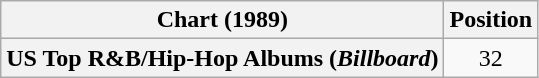<table class="wikitable plainrowheaders" style="text-align:center">
<tr>
<th scope="col">Chart (1989)</th>
<th scope="col">Position</th>
</tr>
<tr>
<th scope="row">US Top R&B/Hip-Hop Albums (<em>Billboard</em>)</th>
<td>32</td>
</tr>
</table>
